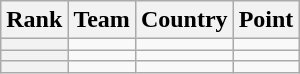<table class="wikitable sortable">
<tr>
<th>Rank</th>
<th>Team</th>
<th>Country</th>
<th>Point</th>
</tr>
<tr>
<th></th>
<td></td>
<td></td>
<td></td>
</tr>
<tr>
<th></th>
<td></td>
<td></td>
<td></td>
</tr>
<tr>
<th></th>
<td></td>
<td></td>
<td></td>
</tr>
</table>
